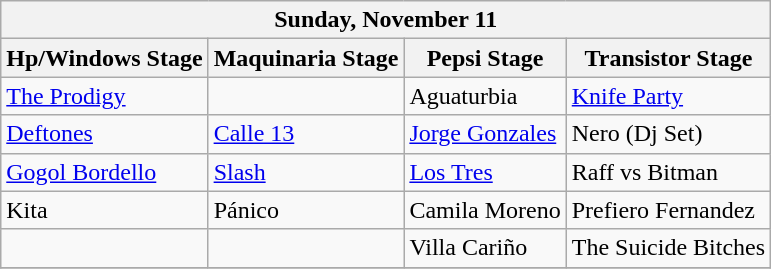<table class="wikitable">
<tr>
<th colspan="4">Sunday, November 11</th>
</tr>
<tr>
<th>Hp/Windows Stage</th>
<th>Maquinaria Stage</th>
<th>Pepsi Stage</th>
<th>Transistor Stage</th>
</tr>
<tr>
<td><a href='#'>The Prodigy</a></td>
<td></td>
<td>Aguaturbia</td>
<td><a href='#'>Knife Party</a></td>
</tr>
<tr>
<td><a href='#'>Deftones</a></td>
<td><a href='#'>Calle 13</a></td>
<td><a href='#'>Jorge Gonzales</a></td>
<td>Nero (Dj Set)</td>
</tr>
<tr>
<td><a href='#'>Gogol Bordello</a></td>
<td><a href='#'>Slash</a></td>
<td><a href='#'>Los Tres</a></td>
<td>Raff vs Bitman</td>
</tr>
<tr>
<td>Kita</td>
<td>Pánico</td>
<td>Camila Moreno</td>
<td>Prefiero Fernandez</td>
</tr>
<tr>
<td></td>
<td></td>
<td>Villa Cariño</td>
<td>The Suicide Bitches</td>
</tr>
<tr>
</tr>
</table>
